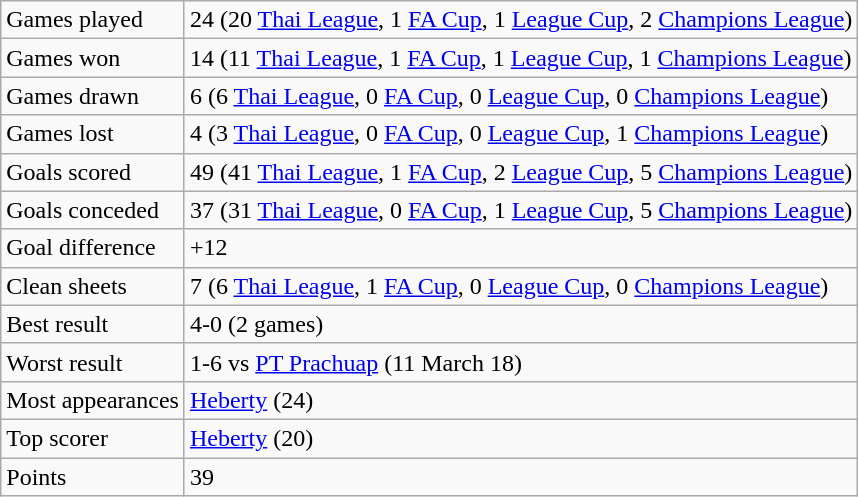<table class="wikitable">
<tr>
<td>Games played</td>
<td>24 (20 <a href='#'>Thai League</a>, 1 <a href='#'>FA Cup</a>, 1 <a href='#'>League Cup</a>, 2 <a href='#'>Champions League</a>)</td>
</tr>
<tr>
<td>Games won</td>
<td>14 (11 <a href='#'>Thai League</a>, 1 <a href='#'>FA Cup</a>, 1 <a href='#'>League Cup</a>, 1 <a href='#'>Champions League</a>)</td>
</tr>
<tr>
<td>Games drawn</td>
<td>6 (6 <a href='#'>Thai League</a>, 0 <a href='#'>FA Cup</a>, 0 <a href='#'>League Cup</a>, 0 <a href='#'>Champions League</a>)</td>
</tr>
<tr>
<td>Games lost</td>
<td>4 (3 <a href='#'>Thai League</a>, 0 <a href='#'>FA Cup</a>, 0 <a href='#'>League Cup</a>, 1 <a href='#'>Champions League</a>)</td>
</tr>
<tr>
<td>Goals scored</td>
<td>49 (41 <a href='#'>Thai League</a>, 1 <a href='#'>FA Cup</a>, 2 <a href='#'>League Cup</a>, 5 <a href='#'>Champions League</a>)</td>
</tr>
<tr>
<td>Goals conceded</td>
<td>37 (31 <a href='#'>Thai League</a>, 0 <a href='#'>FA Cup</a>, 1 <a href='#'>League Cup</a>, 5 <a href='#'>Champions League</a>)</td>
</tr>
<tr>
<td>Goal difference</td>
<td>+12</td>
</tr>
<tr>
<td>Clean sheets</td>
<td>7 (6 <a href='#'>Thai League</a>, 1 <a href='#'>FA Cup</a>, 0 <a href='#'>League Cup</a>, 0 <a href='#'>Champions League</a>)</td>
</tr>
<tr>
<td>Best result</td>
<td>4-0 (2 games)</td>
</tr>
<tr>
<td>Worst result</td>
<td>1-6 vs <a href='#'>PT Prachuap</a> (11 March 18)</td>
</tr>
<tr>
<td>Most appearances</td>
<td> <a href='#'>Heberty</a>  (24)</td>
</tr>
<tr>
<td>Top scorer</td>
<td> <a href='#'>Heberty</a> (20)</td>
</tr>
<tr>
<td>Points</td>
<td>39</td>
</tr>
</table>
